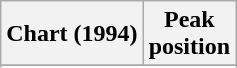<table class="wikitable plainrowheaders">
<tr>
<th>Chart (1994)</th>
<th>Peak<br>position</th>
</tr>
<tr>
</tr>
<tr>
</tr>
</table>
